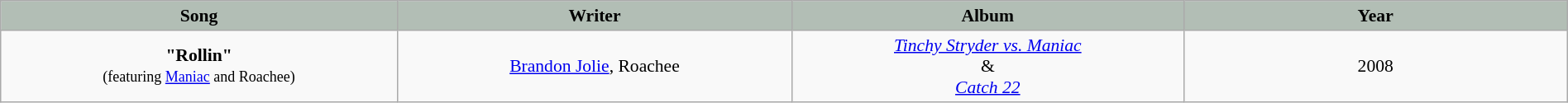<table class="wikitable" style="margin:0.5em auto; clear:both; font-size:.9em; text-align:center; width:100%">
<tr>
<th style="width:500px; background:#b2beb5;">Song</th>
<th style="width:500px; background:#b2beb5;">Writer</th>
<th style="width:500px; background:#b2beb5;">Album</th>
<th style="width:500px; background:#b2beb5;">Year</th>
</tr>
<tr>
<td><strong>"Rollin"</strong><br> <small>(featuring <a href='#'>Maniac</a> and Roachee)</small></td>
<td><a href='#'>Brandon Jolie</a>, Roachee</td>
<td><em><a href='#'>Tinchy Stryder vs. Maniac</a></em><br> &<br> <em><a href='#'>Catch 22</a></em></td>
<td>2008</td>
</tr>
</table>
